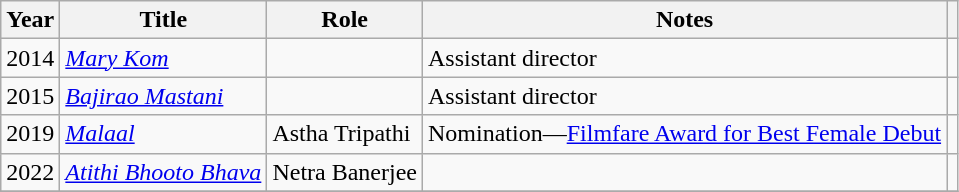<table class="wikitable sortable plainrowheaders">
<tr>
<th scope="col">Year</th>
<th scope="col">Title</th>
<th scope="col">Role</th>
<th scope="col">Notes</th>
<th scope="col" class = "unsortable"></th>
</tr>
<tr>
<td>2014</td>
<td><em><a href='#'>Mary Kom</a></em></td>
<td></td>
<td>Assistant director</td>
<td></td>
</tr>
<tr>
<td>2015</td>
<td><em><a href='#'>Bajirao Mastani</a></em></td>
<td></td>
<td>Assistant director</td>
<td></td>
</tr>
<tr>
<td>2019</td>
<td><em><a href='#'>Malaal</a></em></td>
<td>Astha Tripathi</td>
<td>Nomination—<a href='#'>Filmfare Award for Best Female Debut</a></td>
<td></td>
</tr>
<tr>
<td>2022</td>
<td><em><a href='#'>Atithi Bhooto Bhava</a></em></td>
<td>Netra Banerjee</td>
<td></td>
<td></td>
</tr>
<tr>
</tr>
</table>
